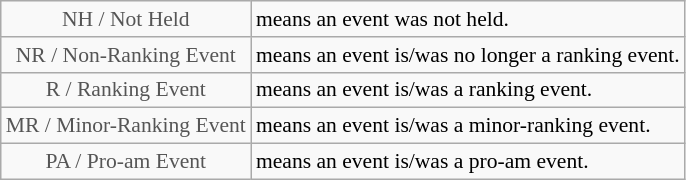<table class="wikitable" style="font-size:90%">
<tr>
<td style="text-align:center; color:#555555;" colspan="4">NH / Not Held</td>
<td>means an event was not held.</td>
</tr>
<tr>
<td style="text-align:center; color:#555555;" colspan="4">NR / Non-Ranking Event</td>
<td>means an event is/was no longer a ranking event.</td>
</tr>
<tr>
<td style="text-align:center; color:#555555;" colspan="4">R / Ranking Event</td>
<td>means an event is/was a ranking event.</td>
</tr>
<tr>
<td style="text-align:center; color:#555555;" colspan="4">MR / Minor-Ranking Event</td>
<td>means an event is/was a minor-ranking event.</td>
</tr>
<tr>
<td style="text-align:center; color:#555555;" colspan="4">PA / Pro-am Event</td>
<td>means an event is/was a pro-am event.</td>
</tr>
</table>
